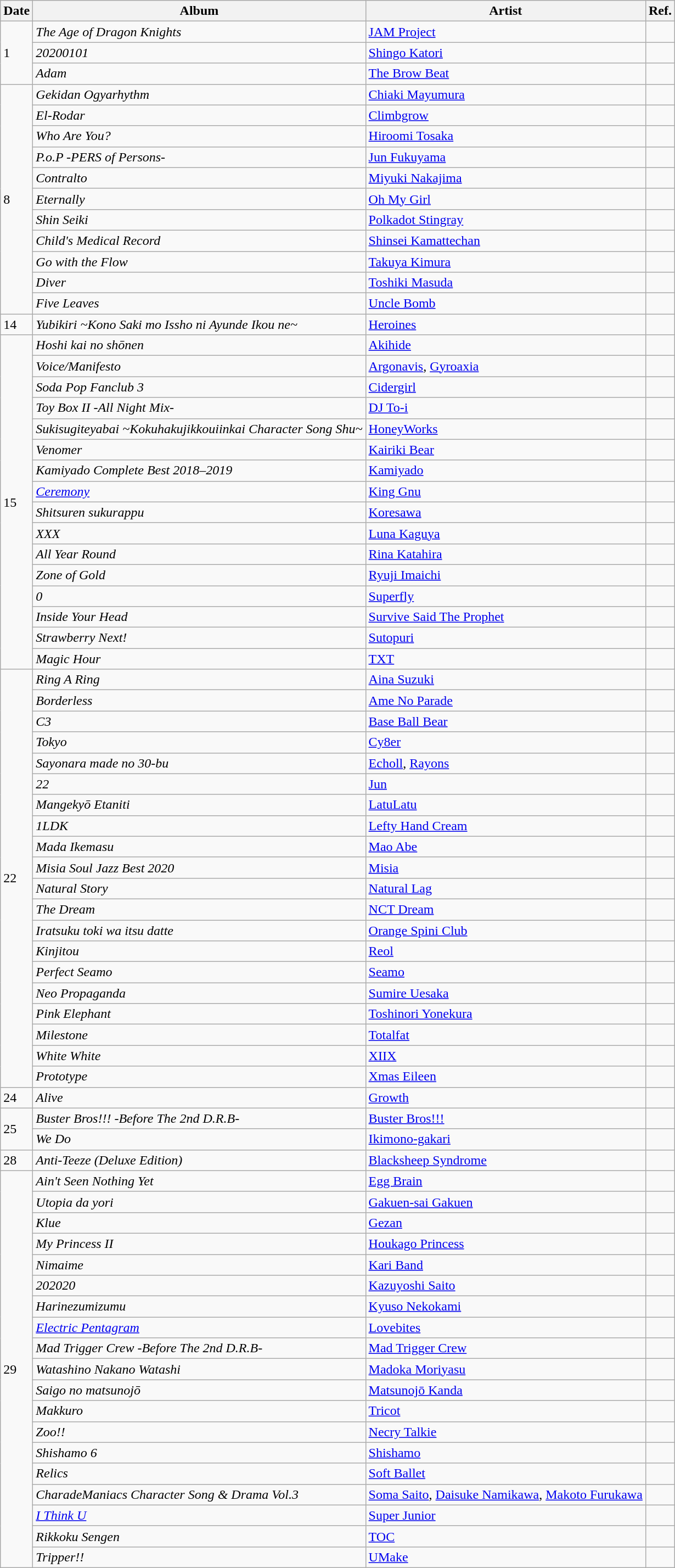<table class="wikitable">
<tr>
<th>Date</th>
<th>Album</th>
<th>Artist</th>
<th>Ref.</th>
</tr>
<tr>
<td rowspan="3">1</td>
<td><em>The Age of Dragon Knights</em></td>
<td><a href='#'>JAM Project</a></td>
<td></td>
</tr>
<tr>
<td><em>20200101</em></td>
<td><a href='#'>Shingo Katori</a></td>
<td></td>
</tr>
<tr>
<td><em>Adam</em></td>
<td><a href='#'>The Brow Beat</a></td>
<td></td>
</tr>
<tr>
<td rowspan="11">8</td>
<td><em>Gekidan Ogyarhythm</em></td>
<td><a href='#'>Chiaki Mayumura</a></td>
<td></td>
</tr>
<tr>
<td><em>El-Rodar</em></td>
<td><a href='#'>Climbgrow</a></td>
<td></td>
</tr>
<tr>
<td><em>Who Are You?</em></td>
<td><a href='#'>Hiroomi Tosaka</a></td>
<td></td>
</tr>
<tr>
<td><em>P.o.P -PERS of Persons-</em></td>
<td><a href='#'>Jun Fukuyama</a></td>
<td></td>
</tr>
<tr>
<td><em>Contralto</em></td>
<td><a href='#'>Miyuki Nakajima</a></td>
<td></td>
</tr>
<tr>
<td><em>Eternally</em></td>
<td><a href='#'>Oh My Girl</a></td>
<td></td>
</tr>
<tr>
<td><em>Shin Seiki</em></td>
<td><a href='#'>Polkadot Stingray</a></td>
<td></td>
</tr>
<tr>
<td><em>Child's Medical Record</em></td>
<td><a href='#'>Shinsei Kamattechan</a></td>
<td></td>
</tr>
<tr>
<td><em>Go with the Flow</em></td>
<td><a href='#'>Takuya Kimura</a></td>
<td></td>
</tr>
<tr>
<td><em>Diver</em></td>
<td><a href='#'>Toshiki Masuda</a></td>
<td></td>
</tr>
<tr>
<td><em>Five Leaves</em></td>
<td><a href='#'>Uncle Bomb</a></td>
<td></td>
</tr>
<tr>
<td>14</td>
<td><em>Yubikiri ~Kono Saki mo Issho ni Ayunde Ikou ne~</em></td>
<td><a href='#'>Heroines</a></td>
<td></td>
</tr>
<tr>
<td rowspan="16">15</td>
<td><em>Hoshi kai no shōnen</em></td>
<td><a href='#'>Akihide</a></td>
<td></td>
</tr>
<tr>
<td><em>Voice/Manifesto</em></td>
<td><a href='#'>Argonavis</a>, <a href='#'>Gyroaxia</a></td>
<td></td>
</tr>
<tr>
<td><em>Soda Pop Fanclub 3</em></td>
<td><a href='#'>Cidergirl</a></td>
<td></td>
</tr>
<tr>
<td><em>Toy Box II -All Night Mix-</em></td>
<td><a href='#'>DJ To-i</a></td>
<td></td>
</tr>
<tr>
<td><em>Sukisugiteyabai ~Kokuhakujikkouiinkai Character Song Shu~</em></td>
<td><a href='#'>HoneyWorks</a></td>
<td></td>
</tr>
<tr>
<td><em>Venomer</em></td>
<td><a href='#'>Kairiki Bear</a></td>
<td></td>
</tr>
<tr>
<td><em>Kamiyado Complete Best 2018–2019</em></td>
<td><a href='#'>Kamiyado</a></td>
<td></td>
</tr>
<tr>
<td><em><a href='#'>Ceremony</a></em></td>
<td><a href='#'>King Gnu</a></td>
<td></td>
</tr>
<tr>
<td><em>Shitsuren sukurappu</em></td>
<td><a href='#'>Koresawa</a></td>
<td></td>
</tr>
<tr>
<td><em>XXX</em></td>
<td><a href='#'>Luna Kaguya</a></td>
<td></td>
</tr>
<tr>
<td><em>All Year Round</em></td>
<td><a href='#'>Rina Katahira</a></td>
<td></td>
</tr>
<tr>
<td><em>Zone of Gold</em></td>
<td><a href='#'>Ryuji Imaichi</a></td>
<td></td>
</tr>
<tr>
<td><em>0</em></td>
<td><a href='#'>Superfly</a></td>
<td></td>
</tr>
<tr>
<td><em>Inside Your Head</em></td>
<td><a href='#'>Survive Said The Prophet</a></td>
<td></td>
</tr>
<tr>
<td><em>Strawberry Next!</em></td>
<td><a href='#'>Sutopuri</a></td>
<td></td>
</tr>
<tr>
<td><em>Magic Hour</em></td>
<td><a href='#'>TXT</a></td>
<td></td>
</tr>
<tr>
<td rowspan="20">22</td>
<td><em>Ring A Ring</em></td>
<td><a href='#'>Aina Suzuki</a></td>
<td></td>
</tr>
<tr>
<td><em>Borderless</em></td>
<td><a href='#'>Ame No Parade</a></td>
<td></td>
</tr>
<tr>
<td><em>C3</em></td>
<td><a href='#'>Base Ball Bear</a></td>
<td></td>
</tr>
<tr>
<td><em>Tokyo</em></td>
<td><a href='#'>Cy8er</a></td>
<td></td>
</tr>
<tr>
<td><em>Sayonara made no 30-bu</em></td>
<td><a href='#'>Echoll</a>, <a href='#'>Rayons</a></td>
<td></td>
</tr>
<tr>
<td><em>22</em></td>
<td><a href='#'>Jun</a></td>
<td></td>
</tr>
<tr>
<td><em>Mangekyō Etaniti</em></td>
<td><a href='#'>LatuLatu</a></td>
<td></td>
</tr>
<tr>
<td><em>1LDK</em></td>
<td><a href='#'>Lefty Hand Cream</a></td>
<td></td>
</tr>
<tr>
<td><em>Mada Ikemasu</em></td>
<td><a href='#'>Mao Abe</a></td>
<td></td>
</tr>
<tr>
<td><em>Misia Soul Jazz Best 2020</em></td>
<td><a href='#'>Misia</a></td>
<td></td>
</tr>
<tr>
<td><em>Natural Story</em></td>
<td><a href='#'>Natural Lag</a></td>
<td></td>
</tr>
<tr>
<td><em>The Dream</em></td>
<td><a href='#'>NCT Dream</a></td>
<td></td>
</tr>
<tr>
<td><em>Iratsuku toki wa itsu datte</em></td>
<td><a href='#'>Orange Spini Club</a></td>
<td></td>
</tr>
<tr>
<td><em>Kinjitou</em></td>
<td><a href='#'>Reol</a></td>
<td></td>
</tr>
<tr>
<td><em>Perfect Seamo</em></td>
<td><a href='#'>Seamo</a></td>
<td></td>
</tr>
<tr>
<td><em>Neo Propaganda</em></td>
<td><a href='#'>Sumire Uesaka</a></td>
<td></td>
</tr>
<tr>
<td><em>Pink Elephant</em></td>
<td><a href='#'>Toshinori Yonekura</a></td>
<td></td>
</tr>
<tr>
<td><em>Milestone</em></td>
<td><a href='#'>Totalfat</a></td>
<td></td>
</tr>
<tr>
<td><em>White White</em></td>
<td><a href='#'>XIIX</a></td>
<td></td>
</tr>
<tr>
<td><em>Prototype</em></td>
<td><a href='#'>Xmas Eileen</a></td>
<td></td>
</tr>
<tr>
<td>24</td>
<td><em>Alive</em></td>
<td><a href='#'>Growth</a></td>
<td></td>
</tr>
<tr>
<td rowspan="2">25</td>
<td><em>Buster Bros!!! -Before The 2nd D.R.B-</em></td>
<td><a href='#'>Buster Bros!!!</a></td>
<td></td>
</tr>
<tr>
<td><em>We Do</em></td>
<td><a href='#'>Ikimono-gakari</a></td>
<td></td>
</tr>
<tr>
<td>28</td>
<td><em>Anti-Teeze (Deluxe Edition)</em></td>
<td><a href='#'>Blacksheep Syndrome</a></td>
<td></td>
</tr>
<tr>
<td rowspan="19">29</td>
<td><em>Ain't Seen Nothing Yet</em></td>
<td><a href='#'>Egg Brain</a></td>
<td></td>
</tr>
<tr>
<td><em>Utopia da yori</em></td>
<td><a href='#'>Gakuen-sai Gakuen</a></td>
<td></td>
</tr>
<tr>
<td><em>Klue</em></td>
<td><a href='#'>Gezan</a></td>
<td></td>
</tr>
<tr>
<td><em>My Princess II</em></td>
<td><a href='#'>Houkago Princess</a></td>
<td></td>
</tr>
<tr>
<td><em>Nimaime</em></td>
<td><a href='#'>Kari Band</a></td>
<td></td>
</tr>
<tr>
<td><em>202020</em></td>
<td><a href='#'>Kazuyoshi Saito</a></td>
<td></td>
</tr>
<tr>
<td><em>Harinezumizumu</em></td>
<td><a href='#'>Kyuso Nekokami</a></td>
<td></td>
</tr>
<tr>
<td><em><a href='#'>Electric Pentagram</a></em></td>
<td><a href='#'>Lovebites</a></td>
<td></td>
</tr>
<tr>
<td><em>Mad Trigger Crew -Before The 2nd D.R.B-</em></td>
<td><a href='#'>Mad Trigger Crew</a></td>
<td></td>
</tr>
<tr>
<td><em>Watashino Nakano Watashi</em></td>
<td><a href='#'>Madoka Moriyasu</a></td>
<td></td>
</tr>
<tr>
<td><em>Saigo no matsunojō</em></td>
<td><a href='#'>Matsunojō Kanda</a></td>
<td></td>
</tr>
<tr>
<td><em>Makkuro</em></td>
<td><a href='#'>Tricot</a></td>
<td></td>
</tr>
<tr>
<td><em>Zoo!!</em></td>
<td><a href='#'>Necry Talkie</a></td>
<td></td>
</tr>
<tr>
<td><em>Shishamo 6</em></td>
<td><a href='#'>Shishamo</a></td>
<td></td>
</tr>
<tr>
<td><em>Relics</em></td>
<td><a href='#'>Soft Ballet</a></td>
<td></td>
</tr>
<tr>
<td><em>CharadeManiacs Character Song & Drama Vol.3</em></td>
<td><a href='#'>Soma Saito</a>, <a href='#'>Daisuke Namikawa</a>, <a href='#'>Makoto Furukawa</a></td>
<td></td>
</tr>
<tr>
<td><em><a href='#'>I Think U</a></em></td>
<td><a href='#'>Super Junior</a></td>
<td></td>
</tr>
<tr>
<td><em>Rikkoku Sengen</em></td>
<td><a href='#'>TOC</a></td>
<td></td>
</tr>
<tr>
<td><em>Tripper!!</em></td>
<td><a href='#'>UMake</a></td>
<td></td>
</tr>
</table>
